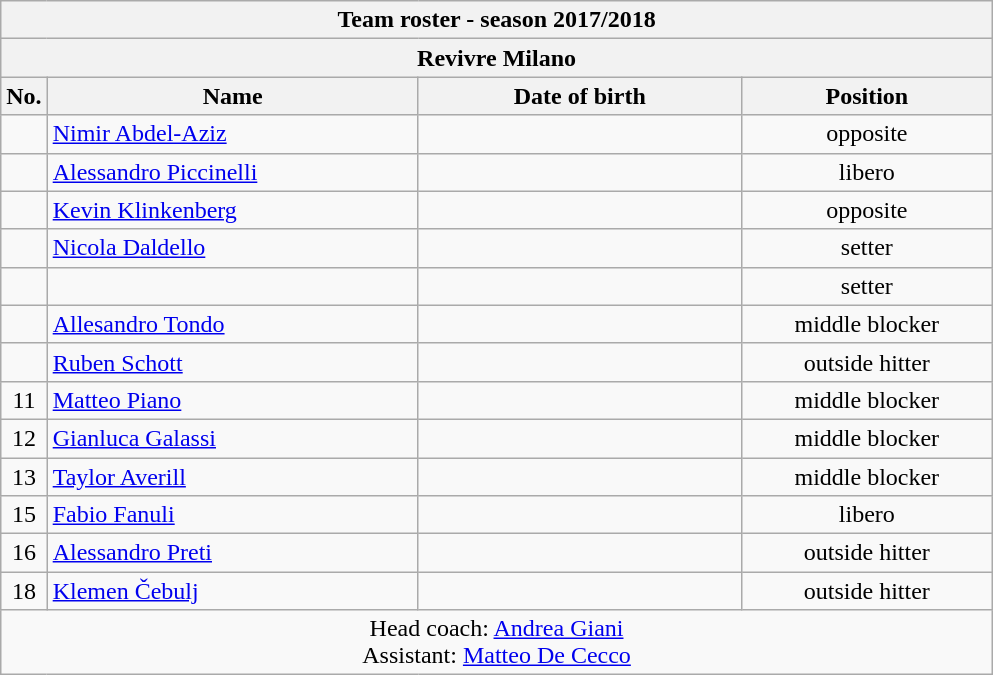<table class="wikitable collapsible collapsed sortable" style="font-size:100%; text-align:center;">
<tr>
<th colspan=6>Team roster - season 2017/2018</th>
</tr>
<tr>
<th colspan=6>Revivre Milano</th>
</tr>
<tr>
<th>No.</th>
<th style="width:15em">Name</th>
<th style="width:13em">Date of birth</th>
<th style="width:10em">Position</th>
</tr>
<tr>
<td></td>
<td align=left> <a href='#'>Nimir Abdel-Aziz</a></td>
<td align=right></td>
<td>opposite</td>
</tr>
<tr>
<td></td>
<td align=left> <a href='#'>Alessandro Piccinelli</a></td>
<td align=right></td>
<td>libero</td>
</tr>
<tr>
<td></td>
<td align=left> <a href='#'>Kevin Klinkenberg</a></td>
<td align=right></td>
<td>opposite</td>
</tr>
<tr>
<td></td>
<td align=left> <a href='#'>Nicola Daldello</a></td>
<td align="right"></td>
<td>setter</td>
</tr>
<tr>
<td></td>
<td align=left> </td>
<td align=right></td>
<td>setter</td>
</tr>
<tr>
<td></td>
<td align=left> <a href='#'>Allesandro Tondo</a></td>
<td align="right"></td>
<td>middle blocker</td>
</tr>
<tr>
<td></td>
<td align=left> <a href='#'>Ruben Schott</a></td>
<td align=right></td>
<td>outside hitter</td>
</tr>
<tr>
<td>11</td>
<td align=left> <a href='#'>Matteo Piano</a></td>
<td align=right></td>
<td>middle blocker</td>
</tr>
<tr>
<td>12</td>
<td align=left> <a href='#'>Gianluca Galassi</a></td>
<td align=right></td>
<td>middle blocker</td>
</tr>
<tr>
<td>13</td>
<td align=left> <a href='#'>Taylor Averill</a></td>
<td align=right></td>
<td>middle blocker</td>
</tr>
<tr>
<td>15</td>
<td align=left> <a href='#'>Fabio Fanuli</a></td>
<td align="right"></td>
<td>libero</td>
</tr>
<tr>
<td>16</td>
<td align=left> <a href='#'>Alessandro Preti</a></td>
<td align="right"></td>
<td>outside hitter</td>
</tr>
<tr>
<td>18</td>
<td align=left> <a href='#'>Klemen Čebulj</a></td>
<td align=right></td>
<td>outside hitter</td>
</tr>
<tr>
<td colspan=4>Head coach: <a href='#'>Andrea Giani</a><br>Assistant: <a href='#'>Matteo De Cecco</a></td>
</tr>
</table>
